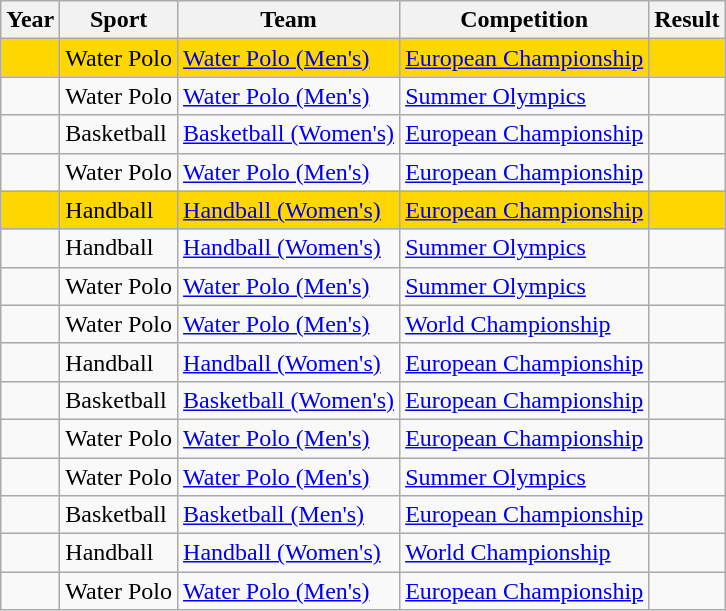<table class="wikitable">
<tr>
<th>Year</th>
<th>Sport</th>
<th>Team</th>
<th>Competition</th>
<th>Result</th>
</tr>
<tr bgcolor=gold>
<td></td>
<td>Water Polo</td>
<td><a href='#'>Water Polo (Men's)</a></td>
<td><a href='#'>European Championship</a></td>
<td></td>
</tr>
<tr>
<td></td>
<td>Water Polo</td>
<td><a href='#'>Water Polo (Men's)</a></td>
<td><a href='#'>Summer Olympics</a></td>
<td></td>
</tr>
<tr>
<td></td>
<td>Basketball</td>
<td><a href='#'>Basketball (Women's)</a></td>
<td><a href='#'>European Championship</a></td>
<td></td>
</tr>
<tr>
<td></td>
<td>Water Polo</td>
<td><a href='#'>Water Polo (Men's)</a></td>
<td><a href='#'>European Championship</a></td>
<td></td>
</tr>
<tr bgcolor=gold>
<td></td>
<td>Handball</td>
<td><a href='#'>Handball (Women's)</a></td>
<td><a href='#'>European Championship</a></td>
<td></td>
</tr>
<tr>
<td></td>
<td>Handball</td>
<td><a href='#'>Handball (Women's)</a></td>
<td><a href='#'>Summer Olympics</a></td>
<td></td>
</tr>
<tr>
<td></td>
<td>Water Polo</td>
<td><a href='#'>Water Polo (Men's)</a></td>
<td><a href='#'>Summer Olympics</a></td>
<td></td>
</tr>
<tr>
<td></td>
<td>Water Polo</td>
<td><a href='#'>Water Polo (Men's)</a></td>
<td><a href='#'>World Championship</a></td>
<td></td>
</tr>
<tr>
<td></td>
<td>Handball</td>
<td><a href='#'>Handball (Women's)</a></td>
<td><a href='#'>European Championship</a></td>
<td></td>
</tr>
<tr>
<td></td>
<td>Basketball</td>
<td><a href='#'>Basketball (Women's)</a></td>
<td><a href='#'>European Championship</a></td>
<td></td>
</tr>
<tr>
<td></td>
<td>Water Polo</td>
<td><a href='#'>Water Polo (Men's)</a></td>
<td><a href='#'>European Championship</a></td>
<td></td>
</tr>
<tr>
<td></td>
<td>Water Polo</td>
<td><a href='#'>Water Polo (Men's)</a></td>
<td><a href='#'>Summer Olympics</a></td>
<td></td>
</tr>
<tr>
<td></td>
<td>Basketball</td>
<td><a href='#'>Basketball (Men's)</a></td>
<td><a href='#'>European Championship</a></td>
<td></td>
</tr>
<tr>
<td></td>
<td>Handball</td>
<td><a href='#'>Handball (Women's)</a></td>
<td><a href='#'>World Championship</a></td>
<td></td>
</tr>
<tr>
<td></td>
<td>Water Polo</td>
<td><a href='#'>Water Polo (Men's)</a></td>
<td><a href='#'>European Championship</a></td>
<td></td>
</tr>
</table>
